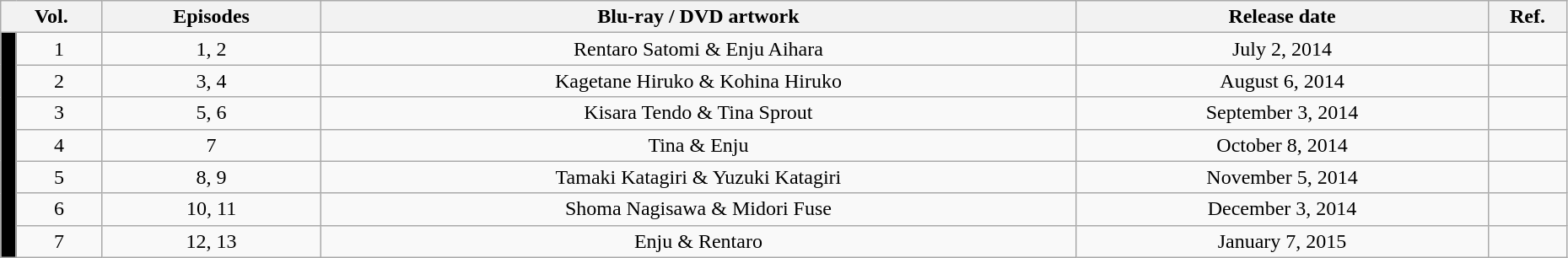<table class="wikitable" style="text-align: center; width: 98%;">
<tr>
<th colspan="2">Vol.</th>
<th>Episodes</th>
<th>Blu-ray / DVD artwork</th>
<th>Release date</th>
<th width="5%">Ref.</th>
</tr>
<tr>
<td rowspan="10" width="1%" style="background: Black;"></td>
<td>1</td>
<td>1, 2</td>
<td>Rentaro Satomi & Enju Aihara</td>
<td>July 2, 2014</td>
<td></td>
</tr>
<tr>
<td>2</td>
<td>3, 4</td>
<td>Kagetane Hiruko & Kohina Hiruko</td>
<td>August 6, 2014</td>
<td></td>
</tr>
<tr>
<td>3</td>
<td>5, 6</td>
<td>Kisara Tendo & Tina Sprout</td>
<td>September 3, 2014</td>
<td></td>
</tr>
<tr>
<td>4</td>
<td>7</td>
<td>Tina & Enju</td>
<td>October 8, 2014</td>
<td></td>
</tr>
<tr>
<td>5</td>
<td>8, 9</td>
<td>Tamaki Katagiri & Yuzuki Katagiri</td>
<td>November 5, 2014</td>
<td></td>
</tr>
<tr>
<td>6</td>
<td>10, 11</td>
<td>Shoma Nagisawa & Midori Fuse</td>
<td>December 3, 2014</td>
<td></td>
</tr>
<tr>
<td>7</td>
<td>12, 13</td>
<td>Enju & Rentaro</td>
<td>January 7, 2015</td>
<td></td>
</tr>
</table>
